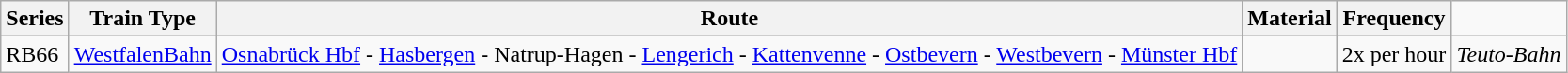<table class="wikitable vatop">
<tr>
<th>Series</th>
<th>Train Type</th>
<th>Route</th>
<th>Material</th>
<th>Frequency</th>
</tr>
<tr>
<td>RB66</td>
<td><a href='#'>WestfalenBahn</a></td>
<td><a href='#'>Osnabrück Hbf</a> - <a href='#'>Hasbergen</a> - Natrup-Hagen - <a href='#'>Lengerich</a> - <a href='#'>Kattenvenne</a> - <a href='#'>Ostbevern</a> - <a href='#'>Westbevern</a> - <a href='#'>Münster Hbf</a></td>
<td></td>
<td>2x per hour</td>
<td><em>Teuto-Bahn</em></td>
</tr>
</table>
